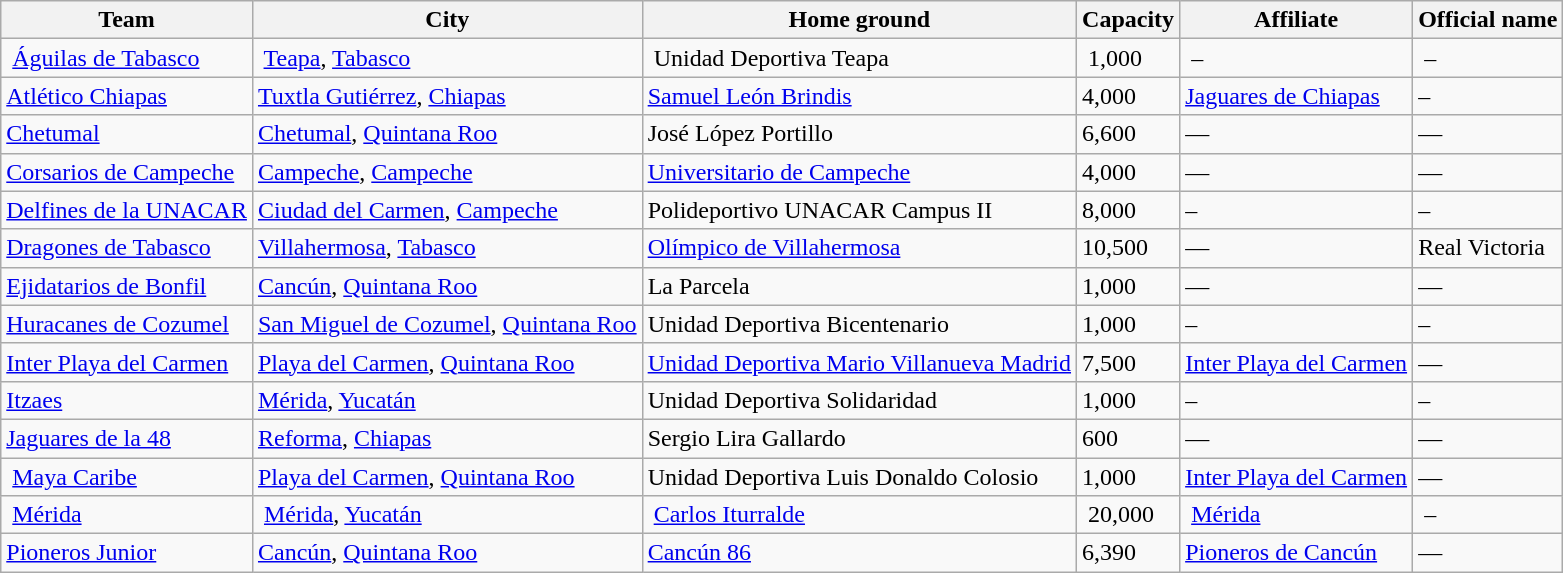<table class="wikitable sortable">
<tr>
<th>Team</th>
<th>City</th>
<th>Home ground</th>
<th>Capacity</th>
<th>Affiliate</th>
<th>Official name</th>
</tr>
<tr>
<td> <a href='#'>Águilas de Tabasco</a></td>
<td> <a href='#'>Teapa</a>, <a href='#'>Tabasco</a> </td>
<td> Unidad Deportiva Teapa</td>
<td> 1,000</td>
<td> – </td>
<td> –</td>
</tr>
<tr>
<td><a href='#'>Atlético Chiapas</a></td>
<td><a href='#'>Tuxtla Gutiérrez</a>, <a href='#'>Chiapas</a></td>
<td><a href='#'>Samuel León Brindis</a></td>
<td>4,000</td>
<td><a href='#'>Jaguares de Chiapas</a></td>
<td>–</td>
</tr>
<tr>
<td><a href='#'>Chetumal</a></td>
<td><a href='#'>Chetumal</a>, <a href='#'>Quintana Roo</a></td>
<td>José López Portillo</td>
<td>6,600</td>
<td>—</td>
<td>—</td>
</tr>
<tr>
<td><a href='#'>Corsarios de Campeche</a></td>
<td><a href='#'>Campeche</a>, <a href='#'>Campeche</a></td>
<td><a href='#'>Universitario de Campeche</a></td>
<td>4,000</td>
<td>—</td>
<td>—</td>
</tr>
<tr>
<td><a href='#'>Delfines de la UNACAR</a></td>
<td><a href='#'>Ciudad del Carmen</a>, <a href='#'>Campeche</a></td>
<td>Polideportivo UNACAR Campus II</td>
<td>8,000</td>
<td>–</td>
<td>–</td>
</tr>
<tr>
<td><a href='#'>Dragones de Tabasco</a></td>
<td><a href='#'>Villahermosa</a>, <a href='#'>Tabasco</a></td>
<td><a href='#'>Olímpico de Villahermosa</a></td>
<td>10,500</td>
<td>—</td>
<td>Real Victoria</td>
</tr>
<tr>
<td><a href='#'>Ejidatarios de Bonfil</a></td>
<td><a href='#'>Cancún</a>, <a href='#'>Quintana Roo</a></td>
<td>La Parcela</td>
<td>1,000</td>
<td>—</td>
<td>—</td>
</tr>
<tr>
<td><a href='#'>Huracanes de Cozumel</a></td>
<td><a href='#'>San Miguel de Cozumel</a>, <a href='#'>Quintana Roo</a></td>
<td>Unidad Deportiva Bicentenario</td>
<td>1,000</td>
<td>–</td>
<td>–</td>
</tr>
<tr>
<td><a href='#'>Inter Playa del Carmen</a></td>
<td><a href='#'>Playa del Carmen</a>, <a href='#'>Quintana Roo</a></td>
<td><a href='#'>Unidad Deportiva Mario Villanueva Madrid</a></td>
<td>7,500</td>
<td><a href='#'>Inter Playa del Carmen</a></td>
<td>—</td>
</tr>
<tr>
<td><a href='#'>Itzaes</a></td>
<td><a href='#'>Mérida</a>, <a href='#'>Yucatán</a></td>
<td>Unidad Deportiva Solidaridad</td>
<td>1,000</td>
<td>–</td>
<td>–</td>
</tr>
<tr>
<td><a href='#'>Jaguares de la 48</a></td>
<td><a href='#'>Reforma</a>, <a href='#'>Chiapas</a></td>
<td>Sergio Lira Gallardo</td>
<td>600</td>
<td>—</td>
<td>—</td>
</tr>
<tr>
<td> <a href='#'>Maya Caribe</a> </td>
<td><a href='#'>Playa del Carmen</a>, <a href='#'>Quintana Roo</a></td>
<td>Unidad Deportiva Luis Donaldo Colosio</td>
<td>1,000</td>
<td><a href='#'>Inter Playa del Carmen</a></td>
<td>—</td>
</tr>
<tr>
<td> <a href='#'>Mérida</a> </td>
<td> <a href='#'>Mérida</a>, <a href='#'>Yucatán</a> </td>
<td> <a href='#'>Carlos Iturralde</a> </td>
<td> 20,000</td>
<td> <a href='#'>Mérida</a></td>
<td> –</td>
</tr>
<tr>
<td><a href='#'>Pioneros Junior</a></td>
<td><a href='#'>Cancún</a>, <a href='#'>Quintana Roo</a></td>
<td><a href='#'>Cancún 86</a></td>
<td>6,390</td>
<td><a href='#'>Pioneros de Cancún</a></td>
<td>—</td>
</tr>
</table>
